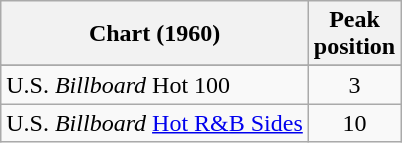<table class="wikitable">
<tr>
<th>Chart (1960)</th>
<th>Peak<br>position</th>
</tr>
<tr>
</tr>
<tr>
<td align="left">U.S. <em>Billboard</em> Hot 100</td>
<td style="text-align:center;">3</td>
</tr>
<tr>
<td align="left">U.S. <em>Billboard</em> <a href='#'>Hot R&B Sides</a></td>
<td style="text-align:center;">10</td>
</tr>
</table>
